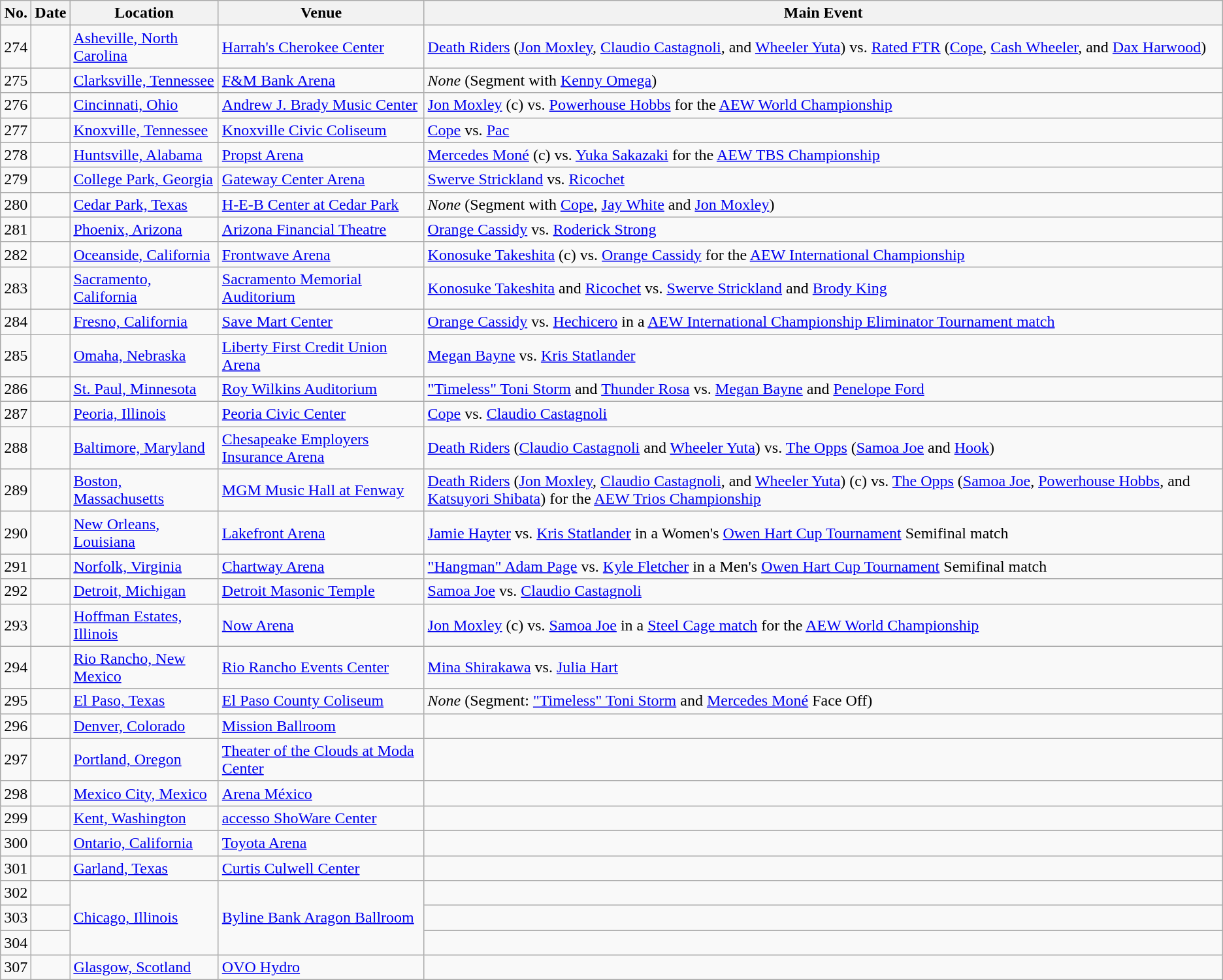<table class="wikitable sortable">
<tr>
<th>No.</th>
<th>Date</th>
<th>Location</th>
<th>Venue</th>
<th>Main Event</th>
</tr>
<tr>
<td>274</td>
<td><br></td>
<td><a href='#'>Asheville, North Carolina</a></td>
<td><a href='#'>Harrah's Cherokee Center</a></td>
<td><a href='#'>Death Riders</a> (<a href='#'>Jon Moxley</a>, <a href='#'>Claudio Castagnoli</a>, and <a href='#'>Wheeler Yuta</a>) vs. <a href='#'>Rated FTR</a> (<a href='#'>Cope</a>, <a href='#'>Cash Wheeler</a>, and <a href='#'>Dax Harwood</a>)</td>
</tr>
<tr>
<td>275</td>
<td></td>
<td><a href='#'>Clarksville, Tennessee</a></td>
<td><a href='#'>F&M Bank Arena</a></td>
<td><em>None</em> (Segment with <a href='#'>Kenny Omega</a>)</td>
</tr>
<tr>
<td>276</td>
<td><br></td>
<td><a href='#'>Cincinnati, Ohio</a></td>
<td><a href='#'>Andrew J. Brady Music Center</a></td>
<td><a href='#'>Jon Moxley</a> (c) vs. <a href='#'>Powerhouse Hobbs</a> for the <a href='#'>AEW World Championship</a></td>
</tr>
<tr>
<td>277</td>
<td></td>
<td><a href='#'>Knoxville, Tennessee</a></td>
<td><a href='#'>Knoxville Civic Coliseum</a></td>
<td><a href='#'>Cope</a> vs. <a href='#'>Pac</a></td>
</tr>
<tr>
<td>278</td>
<td></td>
<td><a href='#'>Huntsville, Alabama</a></td>
<td><a href='#'>Propst Arena</a></td>
<td><a href='#'>Mercedes Moné</a> (c) vs. <a href='#'>Yuka Sakazaki</a> for the <a href='#'>AEW TBS Championship</a></td>
</tr>
<tr>
<td>279</td>
<td></td>
<td><a href='#'>College Park, Georgia</a></td>
<td><a href='#'>Gateway Center Arena</a></td>
<td><a href='#'>Swerve Strickland</a> vs. <a href='#'>Ricochet</a></td>
</tr>
<tr>
<td>280</td>
<td></td>
<td><a href='#'>Cedar Park, Texas</a></td>
<td><a href='#'>H-E-B Center at Cedar Park</a></td>
<td><em>None</em> (Segment with <a href='#'>Cope</a>, <a href='#'>Jay White</a> and <a href='#'>Jon Moxley</a>)</td>
</tr>
<tr>
<td>281</td>
<td></td>
<td><a href='#'>Phoenix, Arizona</a></td>
<td><a href='#'>Arizona Financial Theatre</a></td>
<td><a href='#'>Orange Cassidy</a> vs. <a href='#'>Roderick Strong</a><br></td>
</tr>
<tr>
<td>282</td>
<td></td>
<td><a href='#'>Oceanside, California</a></td>
<td><a href='#'>Frontwave Arena</a></td>
<td><a href='#'>Konosuke Takeshita</a> (c) vs. <a href='#'>Orange Cassidy</a> for the <a href='#'>AEW International Championship</a></td>
</tr>
<tr>
<td>283</td>
<td></td>
<td><a href='#'>Sacramento, California</a></td>
<td><a href='#'>Sacramento Memorial Auditorium</a></td>
<td><a href='#'>Konosuke Takeshita</a> and <a href='#'>Ricochet</a> vs. <a href='#'>Swerve Strickland</a> and <a href='#'>Brody King</a></td>
</tr>
<tr>
<td>284</td>
<td></td>
<td><a href='#'>Fresno, California</a></td>
<td><a href='#'>Save Mart Center</a></td>
<td><a href='#'>Orange Cassidy</a> vs. <a href='#'>Hechicero</a> in a <a href='#'>AEW International Championship Eliminator Tournament match</a></td>
</tr>
<tr>
<td>285</td>
<td></td>
<td><a href='#'>Omaha, Nebraska</a></td>
<td><a href='#'>Liberty First Credit Union Arena</a></td>
<td><a href='#'>Megan Bayne</a> vs. <a href='#'>Kris Statlander</a></td>
</tr>
<tr>
<td>286</td>
<td></td>
<td><a href='#'>St. Paul, Minnesota</a></td>
<td><a href='#'>Roy Wilkins Auditorium</a></td>
<td><a href='#'>"Timeless" Toni Storm</a> and <a href='#'>Thunder Rosa</a> vs. <a href='#'>Megan Bayne</a> and <a href='#'>Penelope Ford</a></td>
</tr>
<tr>
<td>287</td>
<td></td>
<td><a href='#'>Peoria, Illinois</a></td>
<td><a href='#'>Peoria Civic Center</a></td>
<td><a href='#'>Cope</a> vs. <a href='#'>Claudio Castagnoli</a></td>
</tr>
<tr>
<td>288</td>
<td></td>
<td><a href='#'>Baltimore, Maryland</a></td>
<td><a href='#'>Chesapeake Employers Insurance Arena</a></td>
<td><a href='#'>Death Riders</a> (<a href='#'>Claudio Castagnoli</a> and <a href='#'>Wheeler Yuta</a>) vs. <a href='#'>The Opps</a> (<a href='#'>Samoa Joe</a> and <a href='#'>Hook</a>)</td>
</tr>
<tr>
<td>289</td>
<td><br></td>
<td><a href='#'>Boston, Massachusetts</a></td>
<td><a href='#'>MGM Music Hall at Fenway</a></td>
<td><a href='#'>Death Riders</a> (<a href='#'>Jon Moxley</a>, <a href='#'>Claudio Castagnoli</a>, and <a href='#'>Wheeler Yuta</a>) (c) vs. <a href='#'>The Opps</a> (<a href='#'>Samoa Joe</a>, <a href='#'>Powerhouse Hobbs</a>, and <a href='#'>Katsuyori Shibata</a>) for the <a href='#'>AEW Trios Championship</a></td>
</tr>
<tr>
<td>290</td>
<td></td>
<td><a href='#'>New Orleans, Louisiana</a></td>
<td><a href='#'>Lakefront Arena</a></td>
<td><a href='#'>Jamie Hayter</a> vs. <a href='#'>Kris Statlander</a> in a Women's <a href='#'>Owen Hart Cup Tournament</a> Semifinal match</td>
</tr>
<tr>
<td>291</td>
<td></td>
<td><a href='#'>Norfolk, Virginia</a></td>
<td><a href='#'>Chartway Arena</a></td>
<td><a href='#'>"Hangman" Adam Page</a> vs. <a href='#'>Kyle Fletcher</a> in a Men's <a href='#'>Owen Hart Cup Tournament</a> Semifinal match</td>
</tr>
<tr>
<td>292</td>
<td></td>
<td><a href='#'>Detroit, Michigan</a></td>
<td><a href='#'>Detroit Masonic Temple</a></td>
<td><a href='#'>Samoa Joe</a> vs. <a href='#'>Claudio Castagnoli</a></td>
</tr>
<tr>
<td>293</td>
<td><br></td>
<td><a href='#'>Hoffman Estates, Illinois</a></td>
<td><a href='#'>Now Arena</a></td>
<td><a href='#'>Jon Moxley</a> (c) vs. <a href='#'>Samoa Joe</a> in a <a href='#'>Steel Cage match</a> for the <a href='#'>AEW World Championship</a></td>
</tr>
<tr>
<td>294</td>
<td></td>
<td><a href='#'>Rio Rancho, New Mexico</a></td>
<td><a href='#'>Rio Rancho Events Center</a></td>
<td><a href='#'>Mina Shirakawa</a> vs. <a href='#'>Julia Hart</a></td>
</tr>
<tr>
<td>295</td>
<td></td>
<td><a href='#'>El Paso, Texas</a></td>
<td><a href='#'>El Paso County Coliseum</a></td>
<td><em>None</em> (Segment: <a href='#'>"Timeless" Toni Storm</a> and <a href='#'>Mercedes Moné</a> Face Off)</td>
</tr>
<tr>
<td>296</td>
<td><br></td>
<td><a href='#'>Denver, Colorado</a></td>
<td><a href='#'>Mission Ballroom</a></td>
<td></td>
</tr>
<tr>
<td>297</td>
<td><br></td>
<td><a href='#'>Portland, Oregon</a></td>
<td><a href='#'>Theater of the Clouds at Moda Center</a></td>
<td></td>
</tr>
<tr>
<td>298</td>
<td><br></td>
<td><a href='#'>Mexico City, Mexico</a></td>
<td><a href='#'>Arena México</a></td>
<td></td>
</tr>
<tr>
<td>299</td>
<td></td>
<td><a href='#'>Kent, Washington</a></td>
<td><a href='#'>accesso ShoWare Center</a></td>
<td></td>
</tr>
<tr>
<td>300</td>
<td></td>
<td><a href='#'>Ontario, California</a></td>
<td><a href='#'>Toyota Arena</a></td>
<td></td>
</tr>
<tr>
<td>301</td>
<td></td>
<td><a href='#'>Garland, Texas</a></td>
<td><a href='#'>Curtis Culwell Center</a></td>
<td></td>
</tr>
<tr>
<td>302</td>
<td></td>
<td rowspan=3><a href='#'>Chicago, Illinois</a></td>
<td rowspan=3><a href='#'>Byline Bank Aragon Ballroom</a></td>
<td></td>
</tr>
<tr>
<td>303</td>
<td></td>
<td></td>
</tr>
<tr>
<td>304</td>
<td></td>
<td></td>
</tr>
<tr>
<td>307</td>
<td></td>
<td><a href='#'>Glasgow, Scotland</a></td>
<td><a href='#'>OVO Hydro</a></td>
<td></td>
</tr>
</table>
